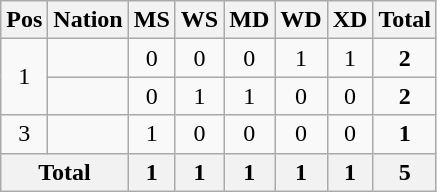<table class="wikitable" style="text-align:center">
<tr>
<th width="20">Pos</th>
<th>Nation</th>
<th width="20">MS</th>
<th width="20">WS</th>
<th width="20">MD</th>
<th width="20">WD</th>
<th width="20">XD</th>
<th>Total</th>
</tr>
<tr>
<td rowspan=2>1</td>
<td align=left></td>
<td>0</td>
<td>0</td>
<td>0</td>
<td>1</td>
<td>1</td>
<td><strong>2</strong></td>
</tr>
<tr>
<td align=left></td>
<td>0</td>
<td>1</td>
<td>1</td>
<td>0</td>
<td>0</td>
<td><strong>2</strong></td>
</tr>
<tr>
<td>3</td>
<td align=left></td>
<td>1</td>
<td>0</td>
<td>0</td>
<td>0</td>
<td>0</td>
<td><strong>1</strong></td>
</tr>
<tr>
<th colspan=2 align=center>Total</th>
<th>1</th>
<th>1</th>
<th>1</th>
<th>1</th>
<th>1</th>
<th>5</th>
</tr>
</table>
